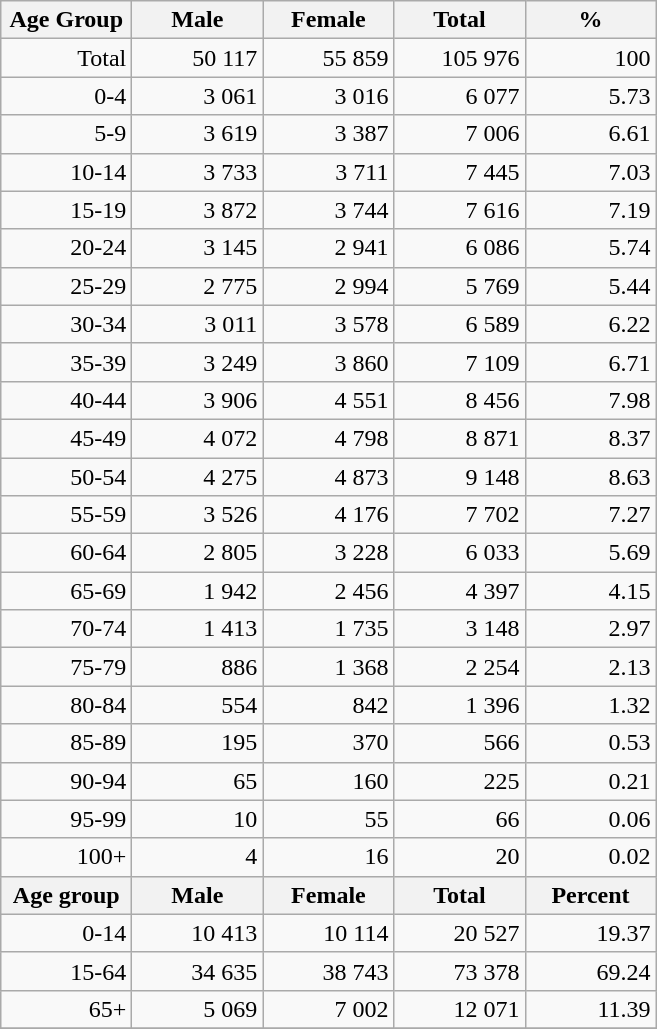<table class="wikitable">
<tr>
<th width="80pt">Age Group</th>
<th width="80pt">Male</th>
<th width="80pt">Female</th>
<th width="80pt">Total</th>
<th width="80pt">%</th>
</tr>
<tr>
<td align="right">Total</td>
<td align="right">50 117</td>
<td align="right">55 859</td>
<td align="right">105 976</td>
<td align="right">100</td>
</tr>
<tr>
<td align="right">0-4</td>
<td align="right">3 061</td>
<td align="right">3 016</td>
<td align="right">6 077</td>
<td align="right">5.73</td>
</tr>
<tr>
<td align="right">5-9</td>
<td align="right">3 619</td>
<td align="right">3 387</td>
<td align="right">7 006</td>
<td align="right">6.61</td>
</tr>
<tr>
<td align="right">10-14</td>
<td align="right">3 733</td>
<td align="right">3 711</td>
<td align="right">7 445</td>
<td align="right">7.03</td>
</tr>
<tr>
<td align="right">15-19</td>
<td align="right">3 872</td>
<td align="right">3 744</td>
<td align="right">7 616</td>
<td align="right">7.19</td>
</tr>
<tr>
<td align="right">20-24</td>
<td align="right">3 145</td>
<td align="right">2 941</td>
<td align="right">6 086</td>
<td align="right">5.74</td>
</tr>
<tr>
<td align="right">25-29</td>
<td align="right">2 775</td>
<td align="right">2 994</td>
<td align="right">5 769</td>
<td align="right">5.44</td>
</tr>
<tr>
<td align="right">30-34</td>
<td align="right">3 011</td>
<td align="right">3 578</td>
<td align="right">6 589</td>
<td align="right">6.22</td>
</tr>
<tr>
<td align="right">35-39</td>
<td align="right">3 249</td>
<td align="right">3 860</td>
<td align="right">7 109</td>
<td align="right">6.71</td>
</tr>
<tr>
<td align="right">40-44</td>
<td align="right">3 906</td>
<td align="right">4 551</td>
<td align="right">8 456</td>
<td align="right">7.98</td>
</tr>
<tr>
<td align="right">45-49</td>
<td align="right">4 072</td>
<td align="right">4 798</td>
<td align="right">8 871</td>
<td align="right">8.37</td>
</tr>
<tr>
<td align="right">50-54</td>
<td align="right">4 275</td>
<td align="right">4 873</td>
<td align="right">9 148</td>
<td align="right">8.63</td>
</tr>
<tr>
<td align="right">55-59</td>
<td align="right">3 526</td>
<td align="right">4 176</td>
<td align="right">7 702</td>
<td align="right">7.27</td>
</tr>
<tr>
<td align="right">60-64</td>
<td align="right">2 805</td>
<td align="right">3 228</td>
<td align="right">6 033</td>
<td align="right">5.69</td>
</tr>
<tr>
<td align="right">65-69</td>
<td align="right">1 942</td>
<td align="right">2 456</td>
<td align="right">4 397</td>
<td align="right">4.15</td>
</tr>
<tr>
<td align="right">70-74</td>
<td align="right">1 413</td>
<td align="right">1 735</td>
<td align="right">3 148</td>
<td align="right">2.97</td>
</tr>
<tr>
<td align="right">75-79</td>
<td align="right">886</td>
<td align="right">1 368</td>
<td align="right">2 254</td>
<td align="right">2.13</td>
</tr>
<tr>
<td align="right">80-84</td>
<td align="right">554</td>
<td align="right">842</td>
<td align="right">1 396</td>
<td align="right">1.32</td>
</tr>
<tr>
<td align="right">85-89</td>
<td align="right">195</td>
<td align="right">370</td>
<td align="right">566</td>
<td align="right">0.53</td>
</tr>
<tr>
<td align="right">90-94</td>
<td align="right">65</td>
<td align="right">160</td>
<td align="right">225</td>
<td align="right">0.21</td>
</tr>
<tr>
<td align="right">95-99</td>
<td align="right">10</td>
<td align="right">55</td>
<td align="right">66</td>
<td align="right">0.06</td>
</tr>
<tr>
<td align="right">100+</td>
<td align="right">4</td>
<td align="right">16</td>
<td align="right">20</td>
<td align="right">0.02</td>
</tr>
<tr>
<th width="50">Age group</th>
<th width="80pt">Male</th>
<th width="80">Female</th>
<th width="80">Total</th>
<th width="50">Percent</th>
</tr>
<tr>
<td align="right">0-14</td>
<td align="right">10 413</td>
<td align="right">10 114</td>
<td align="right">20 527</td>
<td align="right">19.37</td>
</tr>
<tr>
<td align="right">15-64</td>
<td align="right">34 635</td>
<td align="right">38 743</td>
<td align="right">73 378</td>
<td align="right">69.24</td>
</tr>
<tr>
<td align="right">65+</td>
<td align="right">5 069</td>
<td align="right">7 002</td>
<td align="right">12 071</td>
<td align="right">11.39</td>
</tr>
<tr>
</tr>
</table>
